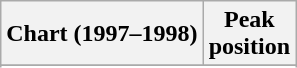<table class="wikitable sortable">
<tr>
<th align="left">Chart (1997–1998)</th>
<th align="center">Peak<br>position</th>
</tr>
<tr>
</tr>
<tr>
</tr>
</table>
